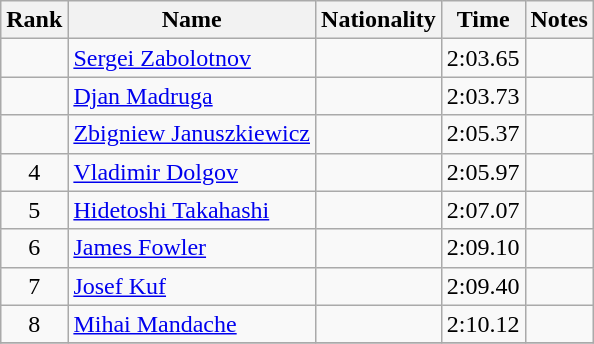<table class="wikitable sortable" style="text-align:center">
<tr>
<th>Rank</th>
<th>Name</th>
<th>Nationality</th>
<th>Time</th>
<th>Notes</th>
</tr>
<tr>
<td></td>
<td align="left"><a href='#'>Sergei Zabolotnov</a></td>
<td align="left"></td>
<td>2:03.65</td>
<td></td>
</tr>
<tr>
<td></td>
<td align="left"><a href='#'>Djan Madruga</a></td>
<td align="left"></td>
<td>2:03.73</td>
<td></td>
</tr>
<tr>
<td></td>
<td align="left"><a href='#'>Zbigniew Januszkiewicz</a></td>
<td align="left"></td>
<td>2:05.37</td>
<td></td>
</tr>
<tr>
<td>4</td>
<td align="left"><a href='#'>Vladimir Dolgov</a></td>
<td align="left"></td>
<td>2:05.97</td>
<td></td>
</tr>
<tr>
<td>5</td>
<td align="left"><a href='#'>Hidetoshi Takahashi</a></td>
<td align="left"></td>
<td>2:07.07</td>
<td></td>
</tr>
<tr>
<td>6</td>
<td align="left"><a href='#'>James Fowler</a></td>
<td align="left"></td>
<td>2:09.10</td>
<td></td>
</tr>
<tr>
<td>7</td>
<td align="left"><a href='#'>Josef Kuf</a></td>
<td align="left"></td>
<td>2:09.40</td>
<td></td>
</tr>
<tr>
<td>8</td>
<td align="left"><a href='#'>Mihai Mandache</a></td>
<td align="left"></td>
<td>2:10.12</td>
<td></td>
</tr>
<tr>
</tr>
</table>
